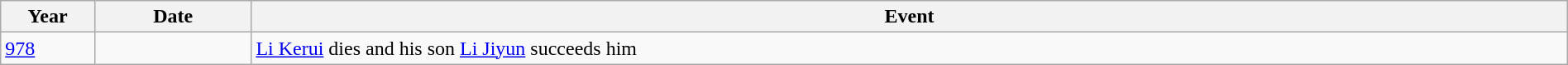<table class="wikitable" width="100%">
<tr>
<th style="width:6%">Year</th>
<th style="width:10%">Date</th>
<th>Event</th>
</tr>
<tr>
<td><a href='#'>978</a></td>
<td></td>
<td><a href='#'>Li Kerui</a> dies and his son <a href='#'>Li Jiyun</a> succeeds him</td>
</tr>
</table>
